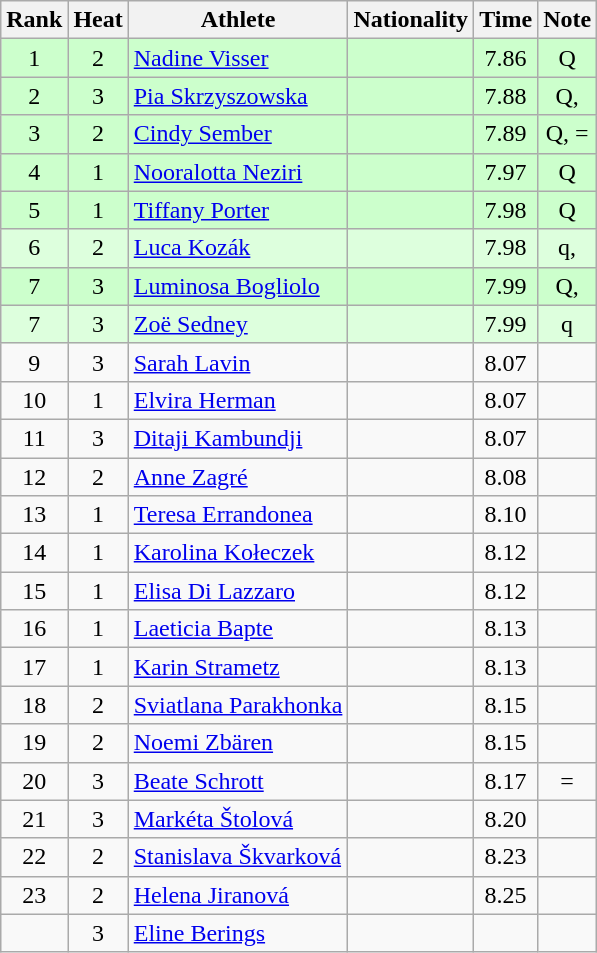<table class="wikitable sortable" style="text-align:center">
<tr>
<th>Rank</th>
<th>Heat</th>
<th>Athlete</th>
<th>Nationality</th>
<th>Time</th>
<th>Note</th>
</tr>
<tr bgcolor=ccffcc>
<td>1</td>
<td>2</td>
<td align=left><a href='#'>Nadine Visser</a></td>
<td align=left></td>
<td>7.86</td>
<td>Q</td>
</tr>
<tr bgcolor=ccffcc>
<td>2</td>
<td>3</td>
<td align=left><a href='#'>Pia Skrzyszowska</a></td>
<td align=left></td>
<td>7.88</td>
<td>Q, </td>
</tr>
<tr bgcolor=ccffcc>
<td>3</td>
<td>2</td>
<td align=left><a href='#'>Cindy Sember</a></td>
<td align=left></td>
<td>7.89</td>
<td>Q, =</td>
</tr>
<tr bgcolor=ccffcc>
<td>4</td>
<td>1</td>
<td align=left><a href='#'>Nooralotta Neziri</a></td>
<td align=left></td>
<td>7.97</td>
<td>Q</td>
</tr>
<tr bgcolor=ccffcc>
<td>5</td>
<td>1</td>
<td align=left><a href='#'>Tiffany Porter</a></td>
<td align=left></td>
<td>7.98</td>
<td>Q</td>
</tr>
<tr bgcolor=ddffdd>
<td>6</td>
<td>2</td>
<td align=left><a href='#'>Luca Kozák</a></td>
<td align=left></td>
<td>7.98</td>
<td>q, </td>
</tr>
<tr bgcolor=ccffcc>
<td>7</td>
<td>3</td>
<td align=left><a href='#'>Luminosa Bogliolo</a></td>
<td align=left></td>
<td>7.99</td>
<td>Q, </td>
</tr>
<tr bgcolor=ddffdd>
<td>7</td>
<td>3</td>
<td align=left><a href='#'>Zoë Sedney</a></td>
<td align=left></td>
<td>7.99</td>
<td>q</td>
</tr>
<tr>
<td>9</td>
<td>3</td>
<td align=left><a href='#'>Sarah Lavin</a></td>
<td align=left></td>
<td>8.07</td>
<td></td>
</tr>
<tr>
<td>10</td>
<td>1</td>
<td align=left><a href='#'>Elvira Herman</a></td>
<td align=left></td>
<td>8.07</td>
<td></td>
</tr>
<tr>
<td>11</td>
<td>3</td>
<td align=left><a href='#'>Ditaji Kambundji</a></td>
<td align=left></td>
<td>8.07</td>
<td></td>
</tr>
<tr>
<td>12</td>
<td>2</td>
<td align=left><a href='#'>Anne Zagré</a></td>
<td align=left></td>
<td>8.08</td>
<td></td>
</tr>
<tr>
<td>13</td>
<td>1</td>
<td align=left><a href='#'>Teresa Errandonea</a></td>
<td align=left></td>
<td>8.10</td>
<td></td>
</tr>
<tr>
<td>14</td>
<td>1</td>
<td align=left><a href='#'>Karolina Kołeczek</a></td>
<td align=left></td>
<td>8.12</td>
<td></td>
</tr>
<tr>
<td>15</td>
<td>1</td>
<td align=left><a href='#'>Elisa Di Lazzaro</a></td>
<td align=left></td>
<td>8.12</td>
<td></td>
</tr>
<tr>
<td>16</td>
<td>1</td>
<td align=left><a href='#'>Laeticia Bapte</a></td>
<td align=left></td>
<td>8.13</td>
<td></td>
</tr>
<tr>
<td>17</td>
<td>1</td>
<td align=left><a href='#'>Karin Strametz</a></td>
<td align=left></td>
<td>8.13</td>
<td></td>
</tr>
<tr>
<td>18</td>
<td>2</td>
<td align=left><a href='#'>Sviatlana Parakhonka</a></td>
<td align=left></td>
<td>8.15</td>
<td></td>
</tr>
<tr>
<td>19</td>
<td>2</td>
<td align=left><a href='#'>Noemi Zbären</a></td>
<td align=left></td>
<td>8.15</td>
<td></td>
</tr>
<tr>
<td>20</td>
<td>3</td>
<td align=left><a href='#'>Beate Schrott</a></td>
<td align=left></td>
<td>8.17</td>
<td>=</td>
</tr>
<tr>
<td>21</td>
<td>3</td>
<td align=left><a href='#'>Markéta Štolová</a></td>
<td align=left></td>
<td>8.20</td>
<td></td>
</tr>
<tr>
<td>22</td>
<td>2</td>
<td align=left><a href='#'>Stanislava Škvarková</a></td>
<td align=left></td>
<td>8.23</td>
<td></td>
</tr>
<tr>
<td>23</td>
<td>2</td>
<td align=left><a href='#'>Helena Jiranová</a></td>
<td align=left></td>
<td>8.25</td>
<td></td>
</tr>
<tr>
<td></td>
<td>3</td>
<td align=left><a href='#'>Eline Berings</a></td>
<td align=left></td>
<td></td>
<td></td>
</tr>
</table>
